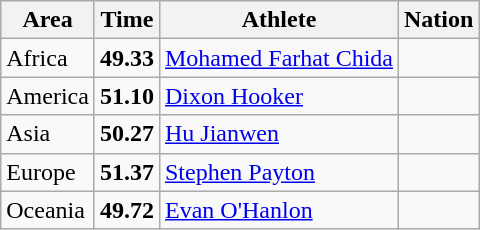<table class="wikitable">
<tr>
<th>Area</th>
<th>Time</th>
<th>Athlete</th>
<th>Nation</th>
</tr>
<tr>
<td>Africa</td>
<td><strong>49.33</strong> </td>
<td><a href='#'>Mohamed Farhat Chida</a></td>
<td></td>
</tr>
<tr>
<td>America</td>
<td><strong>51.10</strong></td>
<td><a href='#'>Dixon Hooker</a></td>
<td></td>
</tr>
<tr>
<td>Asia</td>
<td><strong>50.27</strong></td>
<td><a href='#'>Hu Jianwen</a></td>
<td></td>
</tr>
<tr>
<td>Europe</td>
<td><strong>51.37</strong></td>
<td><a href='#'>Stephen Payton</a></td>
<td></td>
</tr>
<tr>
<td>Oceania</td>
<td><strong>49.72</strong></td>
<td><a href='#'>Evan O'Hanlon</a></td>
<td></td>
</tr>
</table>
